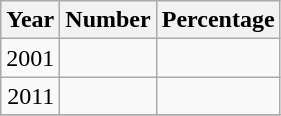<table class="wikitable sortable"  style="text-align: right;">
<tr>
<th>Year</th>
<th>Number</th>
<th>Percentage</th>
</tr>
<tr>
<td>2001</td>
<td></td>
<td></td>
</tr>
<tr>
<td>2011</td>
<td></td>
<td></td>
</tr>
<tr>
</tr>
</table>
